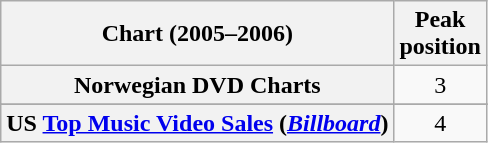<table class="wikitable plainrowheaders sortable" style="text-align:center">
<tr>
<th>Chart (2005–2006)</th>
<th>Peak <br>position</th>
</tr>
<tr>
<th scope="row">Norwegian DVD Charts</th>
<td>3</td>
</tr>
<tr>
</tr>
<tr>
</tr>
<tr>
<th scope="row">US <a href='#'>Top Music Video Sales</a> (<em><a href='#'>Billboard</a></em>)</th>
<td>4</td>
</tr>
</table>
